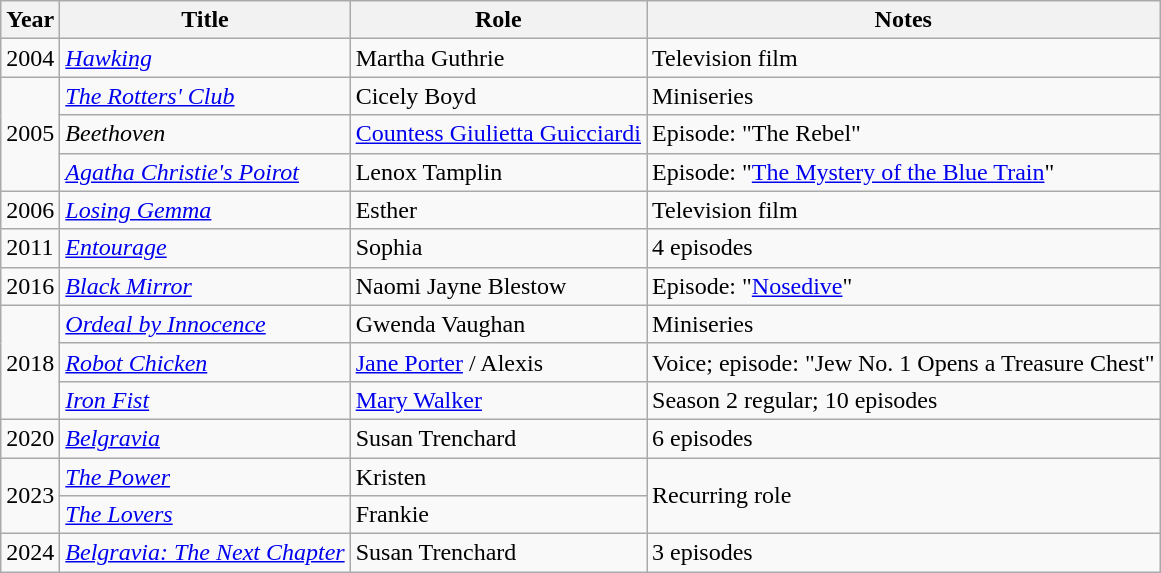<table class="wikitable sortable">
<tr>
<th>Year</th>
<th>Title</th>
<th>Role</th>
<th class="unsortable">Notes</th>
</tr>
<tr>
<td>2004</td>
<td><em><a href='#'>Hawking</a></em></td>
<td>Martha Guthrie</td>
<td>Television film</td>
</tr>
<tr>
<td rowspan="3">2005</td>
<td><em><a href='#'>The Rotters' Club</a></em></td>
<td>Cicely Boyd</td>
<td>Miniseries</td>
</tr>
<tr>
<td><em>Beethoven</em></td>
<td><a href='#'>Countess Giulietta Guicciardi</a></td>
<td>Episode: "The Rebel"</td>
</tr>
<tr>
<td><em><a href='#'>Agatha Christie's Poirot</a></em></td>
<td>Lenox Tamplin</td>
<td>Episode: "<a href='#'>The Mystery of the Blue Train</a>"</td>
</tr>
<tr>
<td>2006</td>
<td><em><a href='#'>Losing Gemma</a></em></td>
<td>Esther</td>
<td>Television film</td>
</tr>
<tr>
<td>2011</td>
<td><em><a href='#'>Entourage</a></em></td>
<td>Sophia</td>
<td>4 episodes</td>
</tr>
<tr>
<td>2016</td>
<td><em><a href='#'>Black Mirror</a></em></td>
<td>Naomi Jayne Blestow</td>
<td>Episode: "<a href='#'>Nosedive</a>"</td>
</tr>
<tr>
<td rowspan="3">2018</td>
<td><em><a href='#'>Ordeal by Innocence</a></em></td>
<td>Gwenda Vaughan</td>
<td>Miniseries</td>
</tr>
<tr>
<td><em><a href='#'>Robot Chicken</a></em></td>
<td><a href='#'>Jane Porter</a> / Alexis</td>
<td>Voice; episode: "Jew No. 1 Opens a Treasure Chest"</td>
</tr>
<tr>
<td><em><a href='#'>Iron Fist</a></em></td>
<td><a href='#'>Mary Walker</a></td>
<td>Season 2 regular; 10 episodes</td>
</tr>
<tr>
<td>2020</td>
<td><em><a href='#'>Belgravia</a></em></td>
<td>Susan Trenchard</td>
<td>6 episodes</td>
</tr>
<tr>
<td rowspan="2">2023</td>
<td><em><a href='#'>The Power</a></em></td>
<td>Kristen</td>
<td rowspan="2">Recurring role</td>
</tr>
<tr>
<td><em><a href='#'>The Lovers</a></em></td>
<td>Frankie</td>
</tr>
<tr>
<td>2024</td>
<td><em><a href='#'>Belgravia: The Next Chapter</a></em></td>
<td>Susan Trenchard</td>
<td>3 episodes</td>
</tr>
</table>
